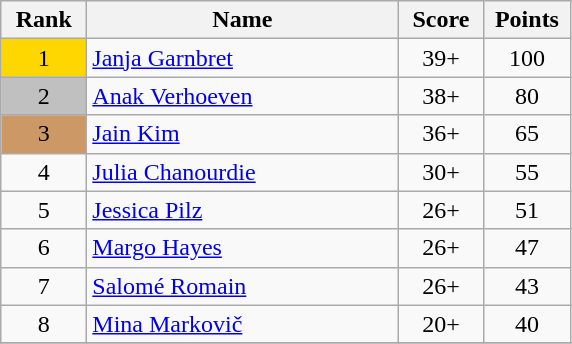<table class="wikitable">
<tr>
<th width = "50">Rank</th>
<th width = "200">Name</th>
<th width = "50">Score</th>
<th width = "50">Points</th>
</tr>
<tr>
<td align="center" style="background: gold">1</td>
<td> <a href='#'>Janja Garnbret</a></td>
<td align="center">39+</td>
<td align="center">100</td>
</tr>
<tr>
<td align="center" style="background: silver">2</td>
<td> <a href='#'>Anak Verhoeven</a></td>
<td align="center">38+</td>
<td align="center">80</td>
</tr>
<tr>
<td align="center" style="background: #cc9966">3</td>
<td> <a href='#'>Jain Kim</a></td>
<td align="center">36+</td>
<td align="center">65</td>
</tr>
<tr>
<td align="center">4</td>
<td> <a href='#'>Julia Chanourdie</a></td>
<td align="center">30+</td>
<td align="center">55</td>
</tr>
<tr>
<td align="center">5</td>
<td> <a href='#'>Jessica Pilz</a></td>
<td align="center">26+</td>
<td align="center">51</td>
</tr>
<tr>
<td align="center">6</td>
<td> <a href='#'>Margo Hayes</a></td>
<td align="center">26+</td>
<td align="center">47</td>
</tr>
<tr>
<td align="center">7</td>
<td> <a href='#'>Salomé Romain</a></td>
<td align="center">26+</td>
<td align="center">43</td>
</tr>
<tr>
<td align="center">8</td>
<td> <a href='#'>Mina Markovič</a></td>
<td align="center">20+</td>
<td align="center">40</td>
</tr>
<tr>
</tr>
</table>
